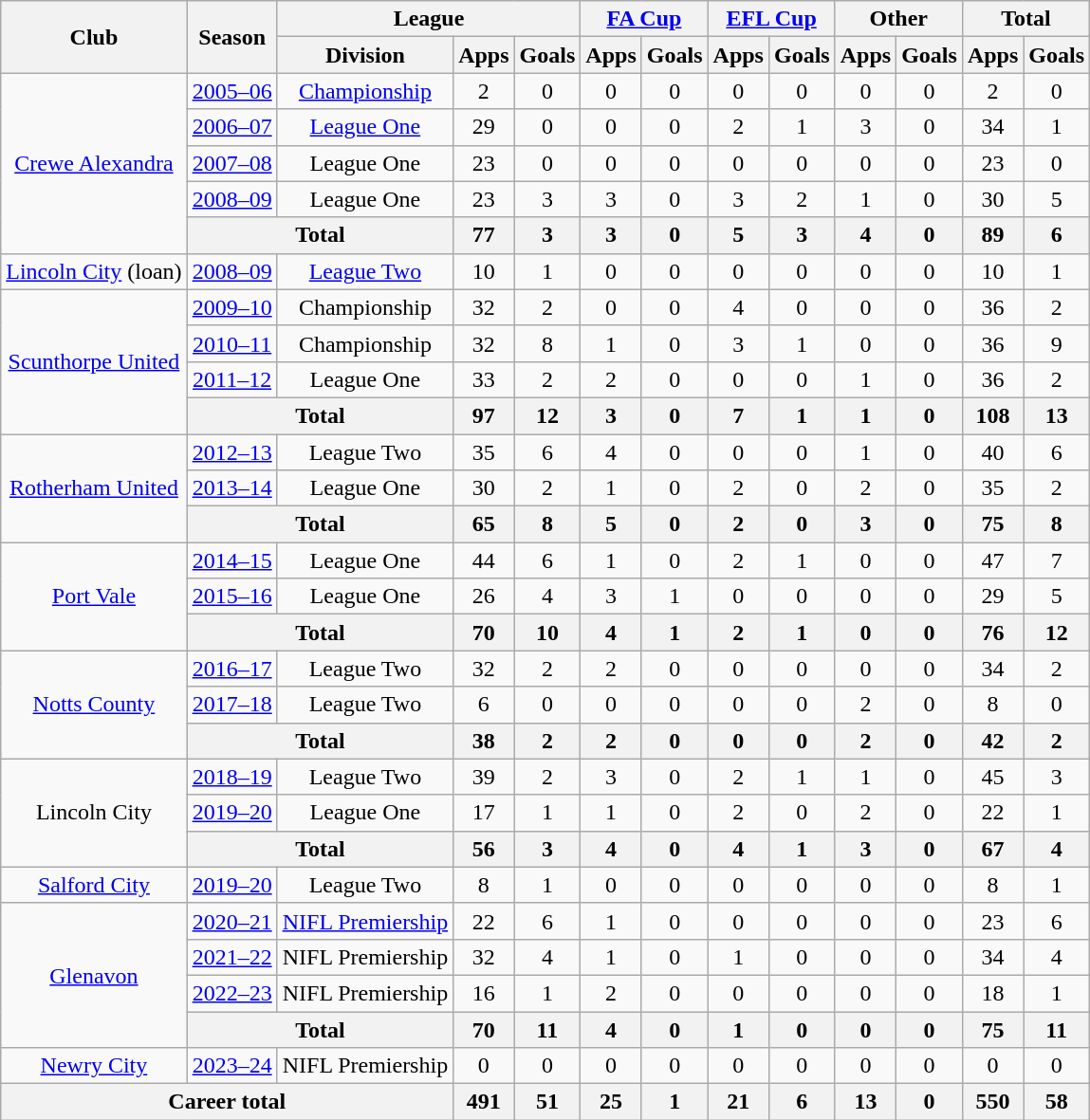<table class="wikitable" style="text-align:center">
<tr>
<th rowspan="2">Club</th>
<th rowspan="2">Season</th>
<th colspan="3">League</th>
<th colspan="2"><a href='#'>FA Cup</a></th>
<th colspan="2"><a href='#'>EFL Cup</a></th>
<th colspan="2">Other</th>
<th colspan="2">Total</th>
</tr>
<tr>
<th>Division</th>
<th>Apps</th>
<th>Goals</th>
<th>Apps</th>
<th>Goals</th>
<th>Apps</th>
<th>Goals</th>
<th>Apps</th>
<th>Goals</th>
<th>Apps</th>
<th>Goals</th>
</tr>
<tr>
<td rowspan="5"><a href='#'>Crewe Alexandra</a></td>
<td><a href='#'>2005–06</a></td>
<td><a href='#'>Championship</a></td>
<td>2</td>
<td>0</td>
<td>0</td>
<td>0</td>
<td>0</td>
<td>0</td>
<td>0</td>
<td>0</td>
<td>2</td>
<td>0</td>
</tr>
<tr>
<td><a href='#'>2006–07</a></td>
<td><a href='#'>League One</a></td>
<td>29</td>
<td>0</td>
<td>0</td>
<td>0</td>
<td>2</td>
<td>1</td>
<td>3</td>
<td>0</td>
<td>34</td>
<td>1</td>
</tr>
<tr>
<td><a href='#'>2007–08</a></td>
<td>League One</td>
<td>23</td>
<td>0</td>
<td>0</td>
<td>0</td>
<td>0</td>
<td>0</td>
<td>0</td>
<td>0</td>
<td>23</td>
<td>0</td>
</tr>
<tr>
<td><a href='#'>2008–09</a></td>
<td>League One</td>
<td>23</td>
<td>3</td>
<td>3</td>
<td>0</td>
<td>3</td>
<td>2</td>
<td>1</td>
<td>0</td>
<td>30</td>
<td>5</td>
</tr>
<tr>
<th colspan="2">Total</th>
<th>77</th>
<th>3</th>
<th>3</th>
<th>0</th>
<th>5</th>
<th>3</th>
<th>4</th>
<th>0</th>
<th>89</th>
<th>6</th>
</tr>
<tr>
<td><a href='#'>Lincoln City</a> (loan)</td>
<td><a href='#'>2008–09</a></td>
<td><a href='#'>League Two</a></td>
<td>10</td>
<td>1</td>
<td>0</td>
<td>0</td>
<td>0</td>
<td>0</td>
<td>0</td>
<td>0</td>
<td>10</td>
<td>1</td>
</tr>
<tr>
<td rowspan="4"><a href='#'>Scunthorpe United</a></td>
<td><a href='#'>2009–10</a></td>
<td>Championship</td>
<td>32</td>
<td>2</td>
<td>0</td>
<td>0</td>
<td>4</td>
<td>0</td>
<td>0</td>
<td>0</td>
<td>36</td>
<td>2</td>
</tr>
<tr>
<td><a href='#'>2010–11</a></td>
<td>Championship</td>
<td>32</td>
<td>8</td>
<td>1</td>
<td>0</td>
<td>3</td>
<td>1</td>
<td>0</td>
<td>0</td>
<td>36</td>
<td>9</td>
</tr>
<tr>
<td><a href='#'>2011–12</a></td>
<td>League One</td>
<td>33</td>
<td>2</td>
<td>2</td>
<td>0</td>
<td>0</td>
<td>0</td>
<td>1</td>
<td>0</td>
<td>36</td>
<td>2</td>
</tr>
<tr>
<th colspan="2">Total</th>
<th>97</th>
<th>12</th>
<th>3</th>
<th>0</th>
<th>7</th>
<th>1</th>
<th>1</th>
<th>0</th>
<th>108</th>
<th>13</th>
</tr>
<tr>
<td rowspan="3"><a href='#'>Rotherham United</a></td>
<td><a href='#'>2012–13</a></td>
<td>League Two</td>
<td>35</td>
<td>6</td>
<td>4</td>
<td>0</td>
<td>0</td>
<td>0</td>
<td>1</td>
<td>0</td>
<td>40</td>
<td>6</td>
</tr>
<tr>
<td><a href='#'>2013–14</a></td>
<td>League One</td>
<td>30</td>
<td>2</td>
<td>1</td>
<td>0</td>
<td>2</td>
<td>0</td>
<td>2</td>
<td>0</td>
<td>35</td>
<td>2</td>
</tr>
<tr>
<th colspan="2">Total</th>
<th>65</th>
<th>8</th>
<th>5</th>
<th>0</th>
<th>2</th>
<th>0</th>
<th>3</th>
<th>0</th>
<th>75</th>
<th>8</th>
</tr>
<tr>
<td rowspan="3"><a href='#'>Port Vale</a></td>
<td><a href='#'>2014–15</a></td>
<td>League One</td>
<td>44</td>
<td>6</td>
<td>1</td>
<td>0</td>
<td>2</td>
<td>1</td>
<td>0</td>
<td>0</td>
<td>47</td>
<td>7</td>
</tr>
<tr>
<td><a href='#'>2015–16</a></td>
<td>League One</td>
<td>26</td>
<td>4</td>
<td>3</td>
<td>1</td>
<td>0</td>
<td>0</td>
<td>0</td>
<td>0</td>
<td>29</td>
<td>5</td>
</tr>
<tr>
<th colspan="2">Total</th>
<th>70</th>
<th>10</th>
<th>4</th>
<th>1</th>
<th>2</th>
<th>1</th>
<th>0</th>
<th>0</th>
<th>76</th>
<th>12</th>
</tr>
<tr>
<td rowspan="3"><a href='#'>Notts County</a></td>
<td><a href='#'>2016–17</a></td>
<td>League Two</td>
<td>32</td>
<td>2</td>
<td>2</td>
<td>0</td>
<td>0</td>
<td>0</td>
<td>0</td>
<td>0</td>
<td>34</td>
<td>2</td>
</tr>
<tr>
<td><a href='#'>2017–18</a></td>
<td>League Two</td>
<td>6</td>
<td>0</td>
<td>0</td>
<td>0</td>
<td>0</td>
<td>0</td>
<td>2</td>
<td>0</td>
<td>8</td>
<td>0</td>
</tr>
<tr>
<th colspan="2">Total</th>
<th>38</th>
<th>2</th>
<th>2</th>
<th>0</th>
<th>0</th>
<th>0</th>
<th>2</th>
<th>0</th>
<th>42</th>
<th>2</th>
</tr>
<tr>
<td rowspan="3">Lincoln City</td>
<td><a href='#'>2018–19</a></td>
<td>League Two</td>
<td>39</td>
<td>2</td>
<td>3</td>
<td>0</td>
<td>2</td>
<td>1</td>
<td>1</td>
<td>0</td>
<td>45</td>
<td>3</td>
</tr>
<tr>
<td><a href='#'>2019–20</a></td>
<td>League One</td>
<td>17</td>
<td>1</td>
<td>1</td>
<td>0</td>
<td>2</td>
<td>0</td>
<td>2</td>
<td>0</td>
<td>22</td>
<td>1</td>
</tr>
<tr>
<th colspan="2">Total</th>
<th>56</th>
<th>3</th>
<th>4</th>
<th>0</th>
<th>4</th>
<th>1</th>
<th>3</th>
<th>0</th>
<th>67</th>
<th>4</th>
</tr>
<tr>
<td><a href='#'>Salford City</a></td>
<td><a href='#'>2019–20</a></td>
<td>League Two</td>
<td>8</td>
<td>1</td>
<td>0</td>
<td>0</td>
<td>0</td>
<td>0</td>
<td>0</td>
<td>0</td>
<td>8</td>
<td>1</td>
</tr>
<tr>
<td rowspan="4"><a href='#'>Glenavon</a></td>
<td><a href='#'>2020–21</a></td>
<td><a href='#'>NIFL Premiership</a></td>
<td>22</td>
<td>6</td>
<td>1</td>
<td>0</td>
<td>0</td>
<td>0</td>
<td>0</td>
<td>0</td>
<td>23</td>
<td>6</td>
</tr>
<tr>
<td><a href='#'>2021–22</a></td>
<td>NIFL Premiership</td>
<td>32</td>
<td>4</td>
<td>1</td>
<td>0</td>
<td>1</td>
<td>0</td>
<td>0</td>
<td>0</td>
<td>34</td>
<td>4</td>
</tr>
<tr>
<td><a href='#'>2022–23</a></td>
<td>NIFL Premiership</td>
<td>16</td>
<td>1</td>
<td>2</td>
<td>0</td>
<td>0</td>
<td>0</td>
<td>0</td>
<td>0</td>
<td>18</td>
<td>1</td>
</tr>
<tr>
<th colspan="2">Total</th>
<th>70</th>
<th>11</th>
<th>4</th>
<th>0</th>
<th>1</th>
<th>0</th>
<th>0</th>
<th>0</th>
<th>75</th>
<th>11</th>
</tr>
<tr>
<td><a href='#'>Newry City</a></td>
<td><a href='#'>2023–24</a></td>
<td>NIFL Premiership</td>
<td>0</td>
<td>0</td>
<td>0</td>
<td>0</td>
<td>0</td>
<td>0</td>
<td>0</td>
<td>0</td>
<td>0</td>
<td>0</td>
</tr>
<tr>
<th colspan="3">Career total</th>
<th>491</th>
<th>51</th>
<th>25</th>
<th>1</th>
<th>21</th>
<th>6</th>
<th>13</th>
<th>0</th>
<th>550</th>
<th>58</th>
</tr>
</table>
